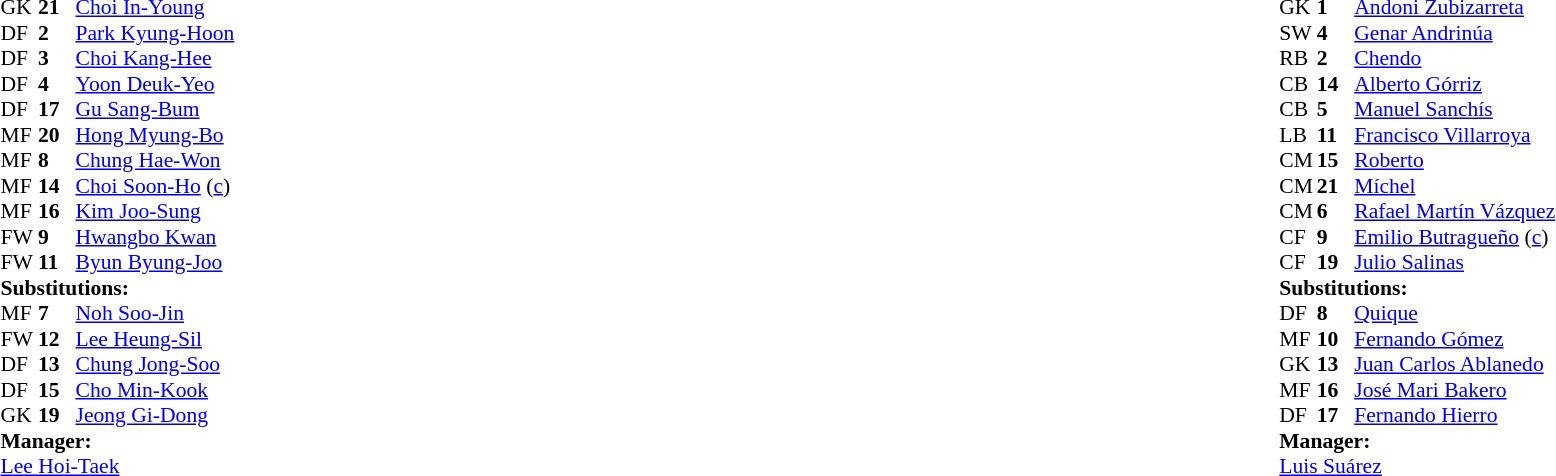<table width="100%">
<tr>
<td valign="top" width="50%"><br><table style="font-size: 90%" cellspacing="0" cellpadding="0">
<tr>
<th width="25"></th>
<th width="25"></th>
</tr>
<tr>
<td>GK</td>
<td><strong>21</strong></td>
<td><a href='#'>Choi In-Young</a></td>
</tr>
<tr>
<td>DF</td>
<td><strong>2</strong></td>
<td><a href='#'>Park Kyung-Hoon</a></td>
<td></td>
<td></td>
</tr>
<tr>
<td>DF</td>
<td><strong>3</strong></td>
<td><a href='#'>Choi Kang-Hee</a></td>
</tr>
<tr>
<td>DF</td>
<td><strong>4</strong></td>
<td><a href='#'>Yoon Deuk-Yeo</a></td>
<td></td>
</tr>
<tr>
<td>DF</td>
<td><strong>17</strong></td>
<td><a href='#'>Gu Sang-Bum</a></td>
</tr>
<tr>
<td>MF</td>
<td><strong>20</strong></td>
<td><a href='#'>Hong Myung-Bo</a></td>
</tr>
<tr>
<td>MF</td>
<td><strong>8</strong></td>
<td><a href='#'>Chung Hae-Won</a></td>
<td></td>
<td></td>
</tr>
<tr>
<td>MF</td>
<td><strong>14</strong></td>
<td><a href='#'>Choi Soon-Ho</a> (<a href='#'>c</a>)</td>
</tr>
<tr>
<td>MF</td>
<td><strong>16</strong></td>
<td><a href='#'>Kim Joo-Sung</a></td>
</tr>
<tr>
<td>FW</td>
<td><strong>9</strong></td>
<td><a href='#'>Hwangbo Kwan</a></td>
<td></td>
</tr>
<tr>
<td>FW</td>
<td><strong>11</strong></td>
<td><a href='#'>Byun Byung-Joo</a></td>
</tr>
<tr>
<td colspan=3><strong>Substitutions:</strong></td>
</tr>
<tr>
<td>MF</td>
<td><strong>7</strong></td>
<td><a href='#'>Noh Soo-Jin</a></td>
<td></td>
<td></td>
</tr>
<tr>
<td>FW</td>
<td><strong>12</strong></td>
<td><a href='#'>Lee Heung-Sil</a></td>
</tr>
<tr>
<td>DF</td>
<td><strong>13</strong></td>
<td><a href='#'>Chung Jong-Soo</a></td>
<td></td>
<td></td>
</tr>
<tr>
<td>DF</td>
<td><strong>15</strong></td>
<td><a href='#'>Cho Min-Kook</a></td>
</tr>
<tr>
<td>GK</td>
<td><strong>19</strong></td>
<td><a href='#'>Jeong Gi-Dong</a></td>
</tr>
<tr>
<td colspan=3><strong>Manager:</strong></td>
</tr>
<tr>
<td colspan="4"><a href='#'>Lee Hoi-Taek</a></td>
</tr>
</table>
</td>
<td valign="top" width="50%"><br><table style="font-size: 90%" cellspacing="0" cellpadding="0" align=center>
<tr>
<th width="25"></th>
<th width="25"></th>
</tr>
<tr>
<td>GK</td>
<td><strong>1</strong></td>
<td><a href='#'>Andoni Zubizarreta</a></td>
</tr>
<tr>
<td>SW</td>
<td><strong>4</strong></td>
<td><a href='#'>Genar Andrinúa</a></td>
</tr>
<tr>
<td>RB</td>
<td><strong>2</strong></td>
<td><a href='#'>Chendo</a></td>
</tr>
<tr>
<td>CB</td>
<td><strong>14</strong></td>
<td><a href='#'>Alberto Górriz</a></td>
</tr>
<tr>
<td>CB</td>
<td><strong>5</strong></td>
<td><a href='#'>Manuel Sanchís</a></td>
</tr>
<tr>
<td>LB</td>
<td><strong>11</strong></td>
<td><a href='#'>Francisco Villarroya</a></td>
</tr>
<tr>
<td>CM</td>
<td><strong>15</strong></td>
<td><a href='#'>Roberto</a></td>
<td></td>
<td></td>
</tr>
<tr>
<td>CM</td>
<td><strong>21</strong></td>
<td><a href='#'>Míchel</a></td>
</tr>
<tr>
<td>CM</td>
<td><strong>6</strong></td>
<td><a href='#'>Rafael Martín Vázquez</a></td>
</tr>
<tr>
<td>CF</td>
<td><strong>9</strong></td>
<td><a href='#'>Emilio Butragueño</a> (<a href='#'>c</a>)</td>
<td></td>
<td></td>
</tr>
<tr>
<td>CF</td>
<td><strong>19</strong></td>
<td><a href='#'>Julio Salinas</a></td>
</tr>
<tr>
<td colspan=3><strong>Substitutions:</strong></td>
</tr>
<tr>
<td>DF</td>
<td><strong>8</strong></td>
<td><a href='#'>Quique</a></td>
</tr>
<tr>
<td>MF</td>
<td><strong>10</strong></td>
<td><a href='#'>Fernando Gómez</a></td>
<td></td>
<td></td>
</tr>
<tr>
<td>GK</td>
<td><strong>13</strong></td>
<td><a href='#'>Juan Carlos Ablanedo</a></td>
</tr>
<tr>
<td>MF</td>
<td><strong>16</strong></td>
<td><a href='#'>José Mari Bakero</a></td>
<td></td>
<td></td>
</tr>
<tr>
<td>DF</td>
<td><strong>17</strong></td>
<td><a href='#'>Fernando Hierro</a></td>
</tr>
<tr>
<td colspan=3><strong>Manager:</strong></td>
</tr>
<tr>
<td colspan="4"><a href='#'>Luis Suárez</a></td>
</tr>
</table>
</td>
</tr>
</table>
